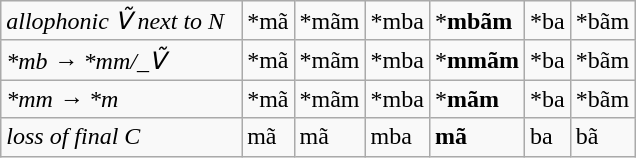<table class=wikitable>
<tr>
<td><em>allophonic Ṽ next to N  </em></td>
<td>*mã</td>
<td>*mãm</td>
<td>*mba</td>
<td>*<strong>mbãm</strong></td>
<td>*ba</td>
<td>*bãm</td>
</tr>
<tr>
<td><em>*mb → *mm/_Ṽ</em></td>
<td>*mã</td>
<td>*mãm</td>
<td>*mba</td>
<td>*<strong>mmãm</strong></td>
<td>*ba</td>
<td>*bãm</td>
</tr>
<tr>
<td><em>*mm → *m</em></td>
<td>*mã</td>
<td>*mãm</td>
<td>*mba</td>
<td>*<strong>mãm</strong></td>
<td>*ba</td>
<td>*bãm</td>
</tr>
<tr>
<td><em>loss of final C</em></td>
<td>mã</td>
<td>mã</td>
<td>mba</td>
<td><strong>mã</strong></td>
<td>ba</td>
<td>bã</td>
</tr>
</table>
